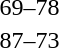<table style="text-align:center">
<tr>
<th width=200></th>
<th width=100></th>
<th width=200></th>
</tr>
<tr>
<td align=right></td>
<td align=center>69–78</td>
<td align=left><strong></strong></td>
</tr>
<tr>
<td align=right><strong></strong></td>
<td align=center>87–73</td>
<td align=left></td>
</tr>
</table>
